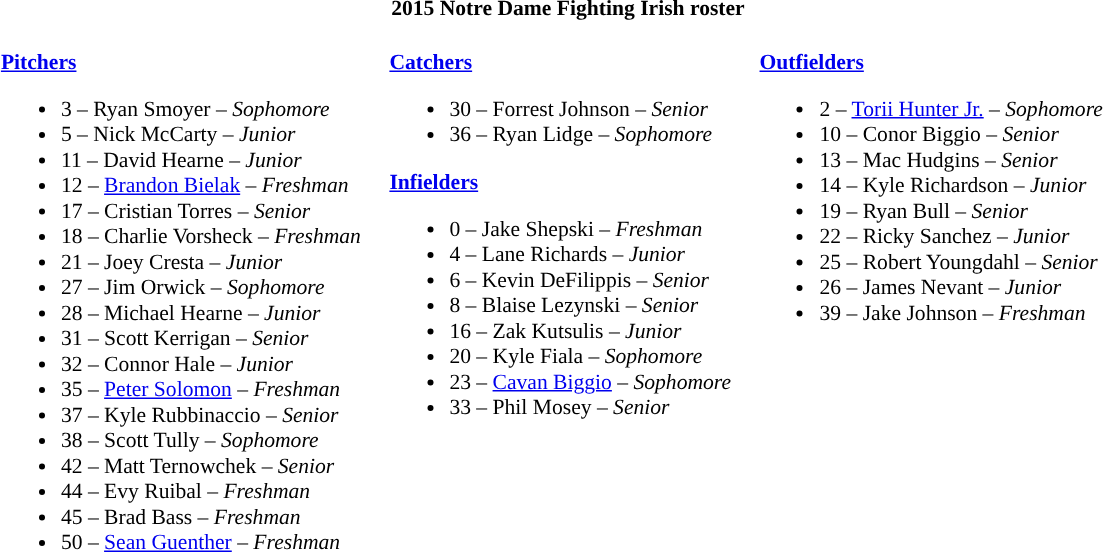<table class="toccolours" style="border-collapse:collapse; font-size:90%;">
<tr>
<th colspan=9>2015 Notre Dame Fighting Irish roster</th>
</tr>
<tr>
<td width="03"> </td>
<td valign="top"><br><strong><a href='#'>Pitchers</a></strong><ul><li>3 – Ryan Smoyer – <em>Sophomore</em></li><li>5 – Nick McCarty – <em>Junior</em></li><li>11 – David Hearne – <em>Junior</em></li><li>12 – <a href='#'>Brandon Bielak</a> – <em>Freshman</em></li><li>17 – Cristian Torres – <em>Senior</em></li><li>18 – Charlie Vorsheck – <em>Freshman</em></li><li>21 – Joey Cresta – <em>Junior</em></li><li>27 – Jim Orwick – <em>Sophomore</em></li><li>28 – Michael Hearne – <em>Junior</em></li><li>31 – Scott Kerrigan – <em>Senior</em></li><li>32 – Connor Hale – <em>Junior</em></li><li>35 – <a href='#'>Peter Solomon</a> – <em>Freshman</em></li><li>37 – Kyle Rubbinaccio – <em>Senior</em></li><li>38 – Scott Tully – <em>Sophomore</em></li><li>42 – Matt Ternowchek – <em>Senior</em></li><li>44 – Evy Ruibal – <em>Freshman</em></li><li>45 – Brad Bass – <em>Freshman</em></li><li>50 – <a href='#'>Sean Guenther</a> – <em>Freshman</em></li></ul></td>
<td width="15"> </td>
<td valign="top"><br><strong><a href='#'>Catchers</a></strong><ul><li>30 – Forrest Johnson – <em>Senior</em></li><li>36 – Ryan Lidge – <em>Sophomore</em></li></ul><strong><a href='#'>Infielders</a></strong><ul><li>0 – Jake Shepski – <em>Freshman</em></li><li>4 – Lane Richards – <em>Junior</em></li><li>6 – Kevin DeFilippis – <em>Senior</em></li><li>8 – Blaise Lezynski – <em>Senior</em></li><li>16 – Zak Kutsulis – <em>Junior</em></li><li>20 – Kyle Fiala – <em>Sophomore</em></li><li>23 – <a href='#'>Cavan Biggio</a> – <em>Sophomore</em></li><li>33 – Phil Mosey – <em>Senior</em></li></ul></td>
<td width="15"> </td>
<td valign="top"><br><strong><a href='#'>Outfielders</a></strong><ul><li>2 – <a href='#'>Torii Hunter Jr.</a> – <em>Sophomore</em></li><li>10 – Conor Biggio – <em>Senior</em></li><li>13 – Mac Hudgins – <em>Senior</em></li><li>14 – Kyle Richardson – <em>Junior</em></li><li>19 – Ryan Bull – <em>Senior</em></li><li>22 – Ricky Sanchez – <em>Junior</em></li><li>25 – Robert Youngdahl – <em>Senior</em></li><li>26 – James Nevant – <em>Junior</em></li><li>39 – Jake Johnson – <em>Freshman</em></li></ul></td>
<td width="25"> </td>
</tr>
</table>
